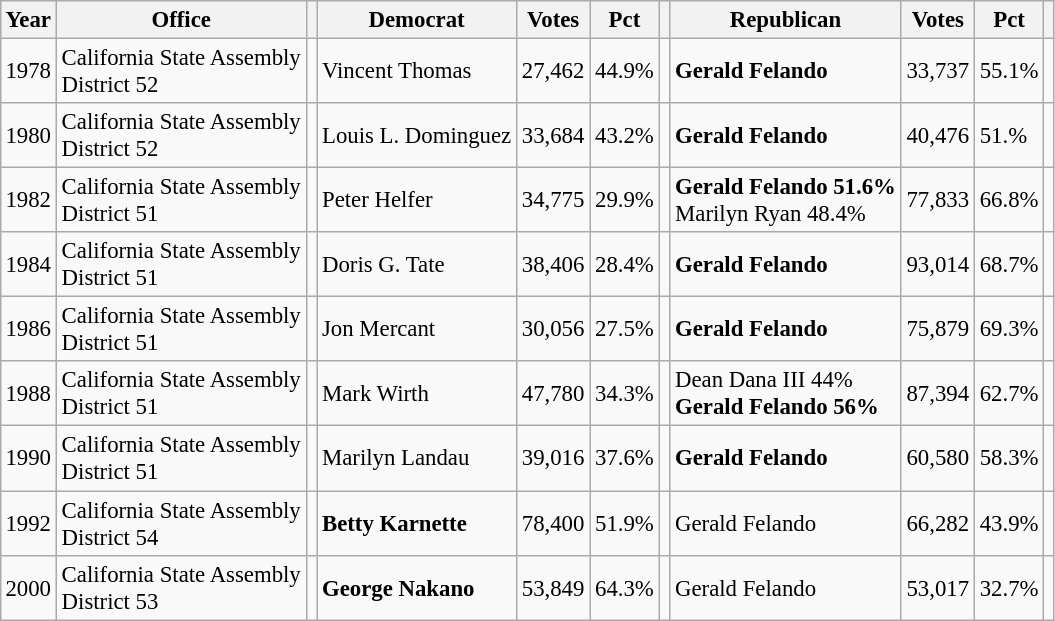<table class="wikitable" style="margin:0.5em ; font-size:95%">
<tr>
<th>Year</th>
<th>Office</th>
<th></th>
<th>Democrat</th>
<th>Votes</th>
<th>Pct</th>
<th></th>
<th>Republican</th>
<th>Votes</th>
<th>Pct</th>
<th></th>
</tr>
<tr>
<td>1978</td>
<td>California State Assembly<br> District 52</td>
<td></td>
<td>Vincent Thomas</td>
<td>27,462</td>
<td>44.9%</td>
<td></td>
<td><strong>Gerald Felando</strong></td>
<td>33,737</td>
<td>55.1%</td>
<td></td>
</tr>
<tr>
<td>1980</td>
<td>California State Assembly<br> District 52</td>
<td></td>
<td>Louis L. Dominguez</td>
<td>33,684</td>
<td>43.2%</td>
<td></td>
<td><strong>Gerald Felando</strong></td>
<td>40,476</td>
<td>51.%</td>
<td></td>
</tr>
<tr>
<td>1982</td>
<td>California State Assembly<br> District 51</td>
<td></td>
<td>Peter Helfer</td>
<td>34,775</td>
<td>29.9%</td>
<td></td>
<td><strong>Gerald Felando 51.6%</strong> <br>Marilyn Ryan 48.4%</td>
<td>77,833</td>
<td>66.8%</td>
<td></td>
</tr>
<tr>
<td>1984</td>
<td>California State Assembly<br> District 51</td>
<td></td>
<td>Doris G. Tate</td>
<td>38,406</td>
<td>28.4%</td>
<td></td>
<td><strong>Gerald Felando</strong></td>
<td>93,014</td>
<td>68.7%</td>
<td></td>
</tr>
<tr>
<td>1986</td>
<td>California State Assembly<br> District 51</td>
<td></td>
<td>Jon Mercant</td>
<td>30,056</td>
<td>27.5%</td>
<td></td>
<td><strong>Gerald Felando</strong></td>
<td>75,879</td>
<td>69.3%</td>
<td></td>
</tr>
<tr>
<td>1988</td>
<td>California State Assembly<br> District 51</td>
<td></td>
<td>Mark Wirth</td>
<td>47,780</td>
<td>34.3%</td>
<td></td>
<td>Dean Dana III 44% <br><strong>Gerald Felando 56%</strong></td>
<td>87,394</td>
<td>62.7%</td>
<td></td>
</tr>
<tr>
<td>1990</td>
<td>California State Assembly<br> District 51</td>
<td></td>
<td>Marilyn Landau</td>
<td>39,016</td>
<td>37.6%</td>
<td></td>
<td><strong>Gerald Felando</strong></td>
<td>60,580</td>
<td>58.3%</td>
<td></td>
</tr>
<tr>
<td>1992</td>
<td>California State Assembly<br> District 54</td>
<td></td>
<td><strong>Betty Karnette</strong></td>
<td>78,400</td>
<td>51.9%</td>
<td></td>
<td>Gerald Felando</td>
<td>66,282</td>
<td>43.9%</td>
<td></td>
</tr>
<tr>
<td>2000</td>
<td>California State Assembly<br> District 53</td>
<td></td>
<td><strong>George Nakano</strong></td>
<td>53,849</td>
<td>64.3%</td>
<td></td>
<td>Gerald Felando</td>
<td>53,017</td>
<td>32.7%</td>
<td></td>
</tr>
</table>
